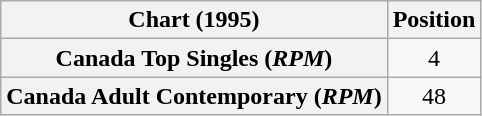<table class="wikitable plainrowheaders" style="text-align:center">
<tr>
<th>Chart (1995)</th>
<th>Position</th>
</tr>
<tr>
<th scope="row">Canada Top Singles (<em>RPM</em>)</th>
<td>4</td>
</tr>
<tr>
<th scope="row">Canada Adult Contemporary (<em>RPM</em>)</th>
<td>48</td>
</tr>
</table>
